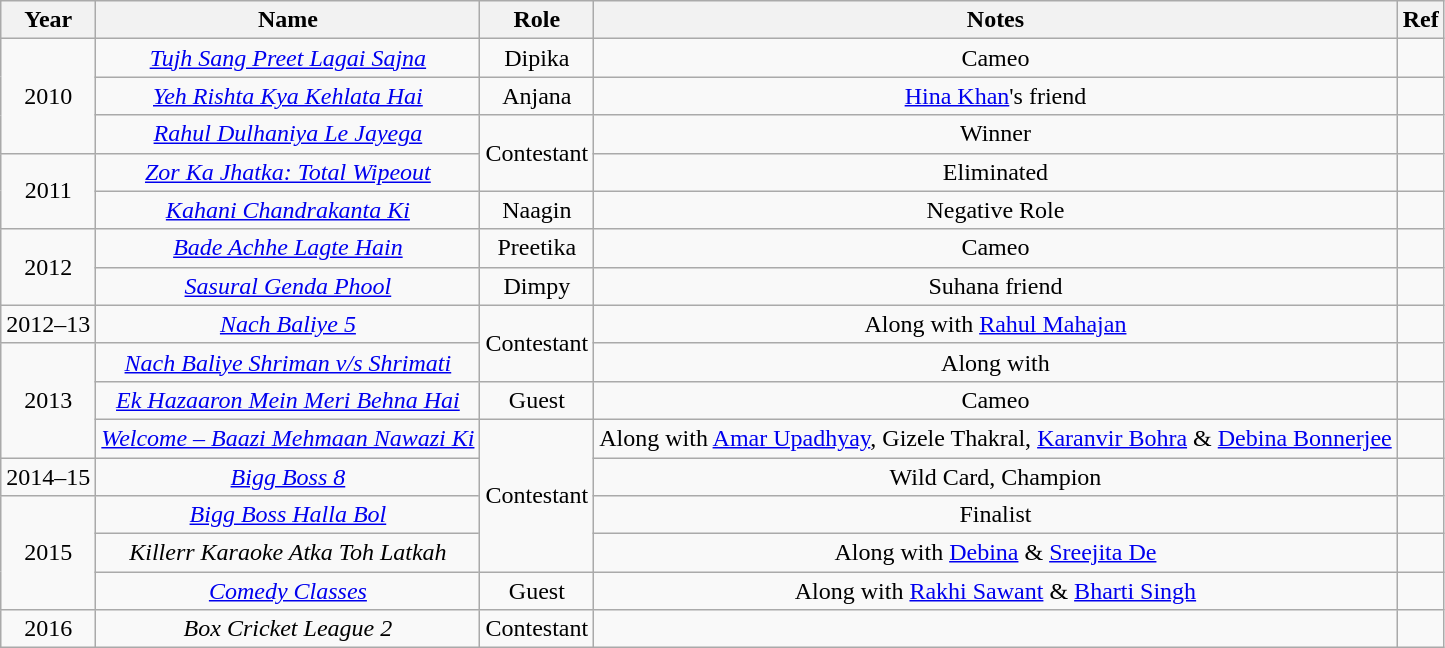<table class="wikitable" style="text-align:center;">
<tr>
<th>Year</th>
<th>Name</th>
<th>Role</th>
<th>Notes</th>
<th>Ref</th>
</tr>
<tr>
<td rowspan="3">2010</td>
<td><em><a href='#'>Tujh Sang Preet Lagai Sajna</a></em></td>
<td>Dipika</td>
<td>Cameo</td>
<td style="text-align:center;"></td>
</tr>
<tr>
<td><em><a href='#'>Yeh Rishta Kya Kehlata Hai</a></em></td>
<td>Anjana</td>
<td><a href='#'>Hina Khan</a>'s friend</td>
<td style="text-align:center;"></td>
</tr>
<tr>
<td><em><a href='#'>Rahul Dulhaniya Le Jayega</a></em></td>
<td rowspan="2">Contestant</td>
<td>Winner</td>
<td style="text-align:center;"></td>
</tr>
<tr>
<td rowspan="2">2011</td>
<td><em><a href='#'>Zor Ka Jhatka: Total Wipeout</a></em></td>
<td>Eliminated</td>
<td style="text-align:center;"></td>
</tr>
<tr>
<td><em><a href='#'>Kahani Chandrakanta Ki</a></em></td>
<td>Naagin</td>
<td>Negative Role</td>
<td style="text-align:center;"></td>
</tr>
<tr>
<td rowspan="2">2012</td>
<td><em><a href='#'>Bade Achhe Lagte Hain</a></em></td>
<td>Preetika</td>
<td>Cameo</td>
<td style="text-align:center;"></td>
</tr>
<tr>
<td><em><a href='#'>Sasural Genda Phool</a></em></td>
<td>Dimpy</td>
<td>Suhana friend</td>
<td style="text-align:center;"></td>
</tr>
<tr>
<td>2012–13</td>
<td><em><a href='#'>Nach Baliye 5</a></em></td>
<td rowspan="2">Contestant</td>
<td>Along with <a href='#'>Rahul Mahajan</a></td>
<td style="text-align:center;"></td>
</tr>
<tr>
<td rowspan="3">2013</td>
<td><em><a href='#'>Nach Baliye Shriman v/s Shrimati</a></em></td>
<td>Along with</td>
<td style="text-align:center;"></td>
</tr>
<tr>
<td><em><a href='#'>Ek Hazaaron Mein Meri Behna Hai</a></em></td>
<td>Guest</td>
<td>Cameo</td>
<td style="text-align:center;"></td>
</tr>
<tr>
<td><em><a href='#'>Welcome – Baazi Mehmaan Nawazi Ki</a></em></td>
<td rowspan="4">Contestant</td>
<td>Along with <a href='#'>Amar Upadhyay</a>, Gizele Thakral, <a href='#'>Karanvir Bohra</a> & <a href='#'>Debina Bonnerjee</a></td>
<td style="text-align:center;"></td>
</tr>
<tr>
<td>2014–15</td>
<td><em><a href='#'>Bigg Boss 8</a></em></td>
<td>Wild Card, Champion</td>
<td style="text-align:center;"></td>
</tr>
<tr>
<td rowspan="3">2015</td>
<td><em><a href='#'>Bigg Boss Halla Bol</a></em></td>
<td>Finalist</td>
<td style="text-align:center;"></td>
</tr>
<tr>
<td><em>Killerr Karaoke Atka Toh Latkah</em></td>
<td>Along with <a href='#'>Debina</a> & <a href='#'>Sreejita De</a></td>
<td style="text-align:center;"></td>
</tr>
<tr>
<td><em><a href='#'>Comedy Classes</a></em></td>
<td>Guest</td>
<td>Along with <a href='#'>Rakhi Sawant</a> & <a href='#'>Bharti Singh</a></td>
<td style="text-align:center;"></td>
</tr>
<tr>
<td>2016</td>
<td><em>Box Cricket League 2</em></td>
<td>Contestant</td>
<td></td>
<td style="text-align:center;"></td>
</tr>
</table>
